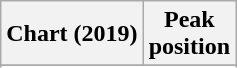<table class="wikitable sortable plainrowheaders" style="text-align:center">
<tr>
<th scope="col">Chart (2019)</th>
<th scope="col">Peak<br>position</th>
</tr>
<tr>
</tr>
<tr>
</tr>
<tr>
</tr>
<tr>
</tr>
</table>
